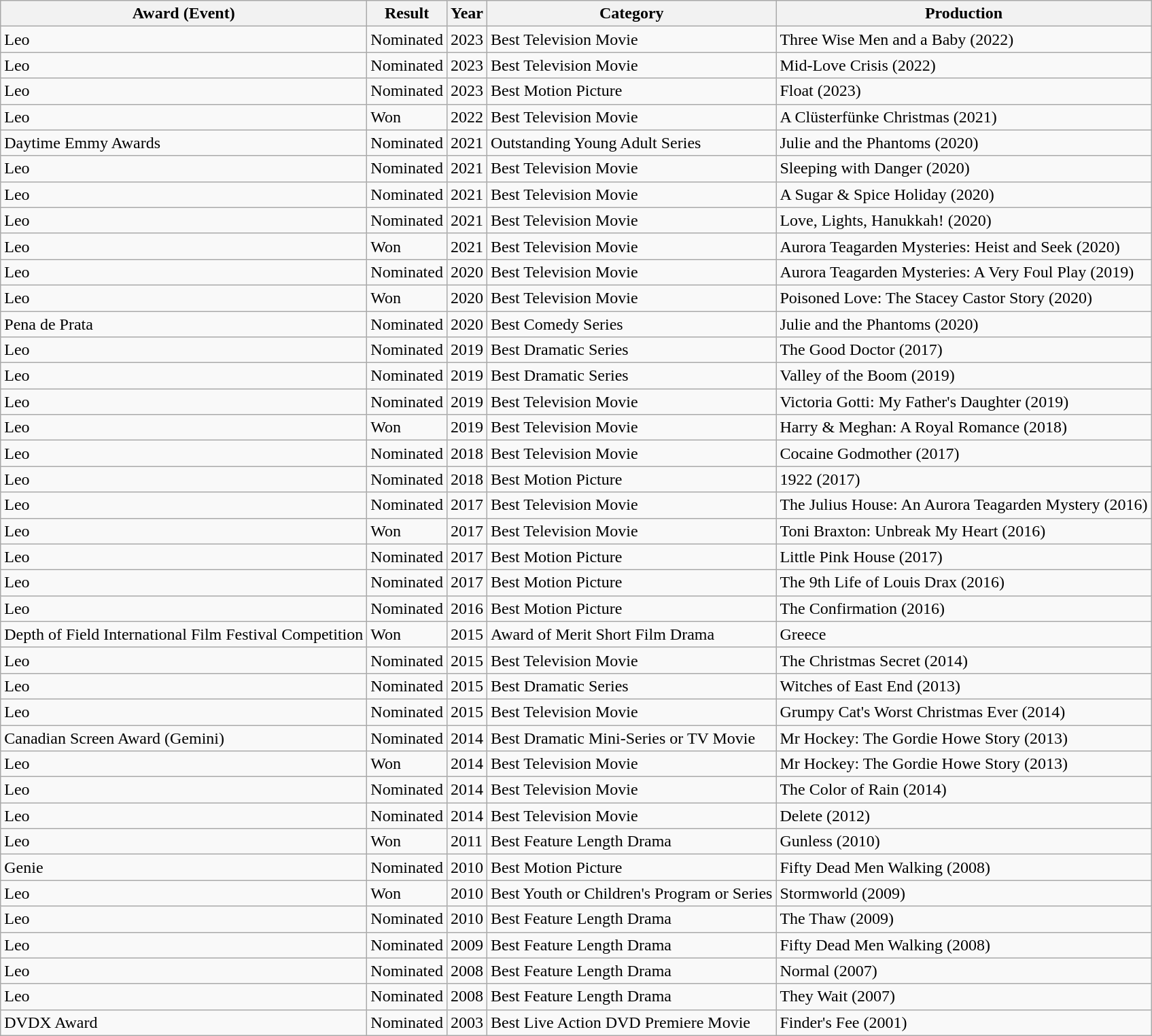<table class="wikitable">
<tr>
<th>Award (Event)</th>
<th>Result</th>
<th>Year</th>
<th>Category</th>
<th>Production</th>
</tr>
<tr>
<td>Leo</td>
<td>Nominated</td>
<td>2023</td>
<td>Best Television Movie</td>
<td>Three Wise Men and a Baby (2022)</td>
</tr>
<tr>
<td>Leo</td>
<td>Nominated</td>
<td>2023</td>
<td>Best Television Movie</td>
<td>Mid-Love Crisis (2022)</td>
</tr>
<tr>
<td>Leo</td>
<td>Nominated</td>
<td>2023</td>
<td>Best Motion Picture</td>
<td>Float (2023)</td>
</tr>
<tr>
<td>Leo</td>
<td>Won</td>
<td>2022</td>
<td>Best Television Movie</td>
<td>A Clüsterfünke Christmas (2021)</td>
</tr>
<tr>
<td>Daytime Emmy Awards</td>
<td>Nominated</td>
<td>2021</td>
<td>Outstanding Young Adult Series</td>
<td>Julie and the Phantoms (2020)</td>
</tr>
<tr>
<td>Leo</td>
<td>Nominated</td>
<td>2021</td>
<td>Best Television Movie</td>
<td>Sleeping with Danger (2020)</td>
</tr>
<tr>
<td>Leo</td>
<td>Nominated</td>
<td>2021</td>
<td>Best Television Movie</td>
<td>A Sugar & Spice Holiday (2020)</td>
</tr>
<tr>
<td>Leo</td>
<td>Nominated</td>
<td>2021</td>
<td>Best Television Movie</td>
<td>Love, Lights, Hanukkah! (2020)</td>
</tr>
<tr>
<td>Leo</td>
<td>Won</td>
<td>2021</td>
<td>Best Television Movie</td>
<td>Aurora Teagarden Mysteries: Heist and Seek (2020)</td>
</tr>
<tr>
<td>Leo</td>
<td>Nominated</td>
<td>2020</td>
<td>Best Television Movie</td>
<td>Aurora Teagarden Mysteries: A Very Foul Play (2019)</td>
</tr>
<tr>
<td>Leo</td>
<td>Won</td>
<td>2020</td>
<td>Best Television Movie</td>
<td>Poisoned Love: The Stacey Castor Story (2020)</td>
</tr>
<tr>
<td>Pena de Prata</td>
<td>Nominated</td>
<td>2020</td>
<td>Best Comedy Series</td>
<td>Julie and the Phantoms (2020)</td>
</tr>
<tr>
<td>Leo</td>
<td>Nominated</td>
<td>2019</td>
<td>Best Dramatic Series</td>
<td>The Good Doctor (2017)</td>
</tr>
<tr>
<td>Leo</td>
<td>Nominated</td>
<td>2019</td>
<td>Best Dramatic Series</td>
<td>Valley of the Boom (2019)</td>
</tr>
<tr>
<td>Leo</td>
<td>Nominated</td>
<td>2019</td>
<td>Best Television Movie</td>
<td>Victoria Gotti: My Father's Daughter (2019)</td>
</tr>
<tr>
<td>Leo</td>
<td>Won</td>
<td>2019</td>
<td>Best Television Movie</td>
<td>Harry & Meghan: A Royal Romance (2018)</td>
</tr>
<tr>
<td>Leo</td>
<td>Nominated</td>
<td>2018</td>
<td>Best Television Movie</td>
<td>Cocaine Godmother (2017)</td>
</tr>
<tr>
<td>Leo</td>
<td>Nominated</td>
<td>2018</td>
<td>Best Motion Picture</td>
<td>1922 (2017)</td>
</tr>
<tr>
<td>Leo</td>
<td>Nominated</td>
<td>2017</td>
<td>Best Television Movie</td>
<td>The Julius House: An Aurora Teagarden Mystery (2016)</td>
</tr>
<tr>
<td>Leo</td>
<td>Won</td>
<td>2017</td>
<td>Best Television Movie</td>
<td>Toni Braxton: Unbreak My Heart (2016)</td>
</tr>
<tr>
<td>Leo</td>
<td>Nominated</td>
<td>2017</td>
<td>Best Motion Picture</td>
<td>Little Pink House (2017)</td>
</tr>
<tr>
<td>Leo</td>
<td>Nominated</td>
<td>2017</td>
<td>Best Motion Picture</td>
<td>The 9th Life of Louis Drax (2016)</td>
</tr>
<tr>
<td>Leo</td>
<td>Nominated</td>
<td>2016</td>
<td>Best Motion Picture</td>
<td>The Confirmation (2016)</td>
</tr>
<tr>
<td>Depth of Field International Film Festival Competition</td>
<td>Won</td>
<td>2015</td>
<td>Award of Merit Short Film Drama</td>
<td>Greece</td>
</tr>
<tr>
<td>Leo</td>
<td>Nominated</td>
<td>2015</td>
<td>Best Television Movie</td>
<td>The Christmas Secret (2014)</td>
</tr>
<tr>
<td>Leo</td>
<td>Nominated</td>
<td>2015</td>
<td>Best Dramatic Series</td>
<td>Witches of East End (2013)</td>
</tr>
<tr>
<td>Leo</td>
<td>Nominated</td>
<td>2015</td>
<td>Best Television Movie</td>
<td>Grumpy Cat's Worst Christmas Ever (2014)</td>
</tr>
<tr>
<td>Canadian Screen Award (Gemini)</td>
<td>Nominated</td>
<td>2014</td>
<td>Best Dramatic Mini-Series or TV Movie</td>
<td>Mr Hockey: The Gordie Howe Story (2013)</td>
</tr>
<tr>
<td>Leo</td>
<td>Won</td>
<td>2014</td>
<td>Best Television Movie</td>
<td>Mr Hockey: The Gordie Howe Story (2013)</td>
</tr>
<tr>
<td>Leo</td>
<td>Nominated</td>
<td>2014</td>
<td>Best Television Movie</td>
<td>The Color of Rain (2014)</td>
</tr>
<tr>
<td>Leo</td>
<td>Nominated</td>
<td>2014</td>
<td>Best Television Movie</td>
<td>Delete (2012)</td>
</tr>
<tr>
<td>Leo</td>
<td>Won</td>
<td>2011</td>
<td>Best Feature Length Drama</td>
<td>Gunless (2010)</td>
</tr>
<tr>
<td>Genie</td>
<td>Nominated</td>
<td>2010</td>
<td>Best Motion Picture</td>
<td>Fifty Dead Men Walking (2008)</td>
</tr>
<tr>
<td>Leo</td>
<td>Won</td>
<td>2010</td>
<td>Best Youth or Children's Program or Series</td>
<td>Stormworld (2009)</td>
</tr>
<tr>
<td>Leo</td>
<td>Nominated</td>
<td>2010</td>
<td>Best Feature Length Drama</td>
<td>The Thaw (2009)</td>
</tr>
<tr>
<td>Leo</td>
<td>Nominated</td>
<td>2009</td>
<td>Best Feature Length Drama</td>
<td>Fifty Dead Men Walking (2008)</td>
</tr>
<tr>
<td>Leo</td>
<td>Nominated</td>
<td>2008</td>
<td>Best Feature Length Drama</td>
<td>Normal (2007)</td>
</tr>
<tr>
<td>Leo</td>
<td>Nominated</td>
<td>2008</td>
<td>Best Feature Length Drama</td>
<td>They Wait (2007)</td>
</tr>
<tr>
<td>DVDX Award</td>
<td>Nominated</td>
<td>2003</td>
<td>Best Live Action DVD Premiere Movie</td>
<td>Finder's Fee (2001)</td>
</tr>
</table>
